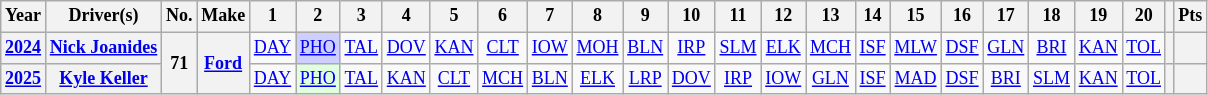<table class="wikitable" style="text-align:center; font-size:75%">
<tr>
<th>Year</th>
<th>Driver(s)</th>
<th>No.</th>
<th>Make</th>
<th>1</th>
<th>2</th>
<th>3</th>
<th>4</th>
<th>5</th>
<th>6</th>
<th>7</th>
<th>8</th>
<th>9</th>
<th>10</th>
<th>11</th>
<th>12</th>
<th>13</th>
<th>14</th>
<th>15</th>
<th>16</th>
<th>17</th>
<th>18</th>
<th>19</th>
<th>20</th>
<th></th>
<th>Pts</th>
</tr>
<tr>
<th><a href='#'>2024</a></th>
<th><a href='#'>Nick Joanides</a></th>
<th rowspan=2>71</th>
<th rowspan=2><a href='#'>Ford</a></th>
<td><a href='#'>DAY</a></td>
<td style="background:#CFCFFF;"><a href='#'>PHO</a><br></td>
<td><a href='#'>TAL</a></td>
<td><a href='#'>DOV</a></td>
<td><a href='#'>KAN</a></td>
<td><a href='#'>CLT</a></td>
<td><a href='#'>IOW</a></td>
<td><a href='#'>MOH</a></td>
<td><a href='#'>BLN</a></td>
<td><a href='#'>IRP</a></td>
<td><a href='#'>SLM</a></td>
<td><a href='#'>ELK</a></td>
<td><a href='#'>MCH</a></td>
<td><a href='#'>ISF</a></td>
<td><a href='#'>MLW</a></td>
<td><a href='#'>DSF</a></td>
<td><a href='#'>GLN</a></td>
<td><a href='#'>BRI</a></td>
<td><a href='#'>KAN</a></td>
<td><a href='#'>TOL</a></td>
<th></th>
<th></th>
</tr>
<tr>
<th><a href='#'>2025</a></th>
<th><a href='#'>Kyle Keller</a></th>
<td><a href='#'>DAY</a></td>
<td style="background:#DFFFDF;"><a href='#'>PHO</a><br></td>
<td><a href='#'>TAL</a></td>
<td><a href='#'>KAN</a></td>
<td><a href='#'>CLT</a></td>
<td><a href='#'>MCH</a></td>
<td><a href='#'>BLN</a></td>
<td><a href='#'>ELK</a></td>
<td><a href='#'>LRP</a></td>
<td><a href='#'>DOV</a></td>
<td><a href='#'>IRP</a></td>
<td><a href='#'>IOW</a></td>
<td><a href='#'>GLN</a></td>
<td><a href='#'>ISF</a></td>
<td><a href='#'>MAD</a></td>
<td><a href='#'>DSF</a></td>
<td><a href='#'>BRI</a></td>
<td><a href='#'>SLM</a></td>
<td><a href='#'>KAN</a></td>
<td><a href='#'>TOL</a></td>
<th></th>
<th></th>
</tr>
</table>
